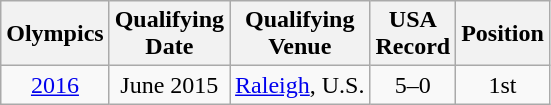<table class="wikitable" style="text-align:center">
<tr>
<th>Olympics</th>
<th>Qualifying <br> Date</th>
<th>Qualifying <br> Venue</th>
<th>USA <br> Record</th>
<th>Position</th>
</tr>
<tr>
<td><a href='#'>2016</a></td>
<td>June 2015</td>
<td align=left><a href='#'>Raleigh</a>, U.S.</td>
<td>5–0</td>
<td>1st</td>
</tr>
</table>
